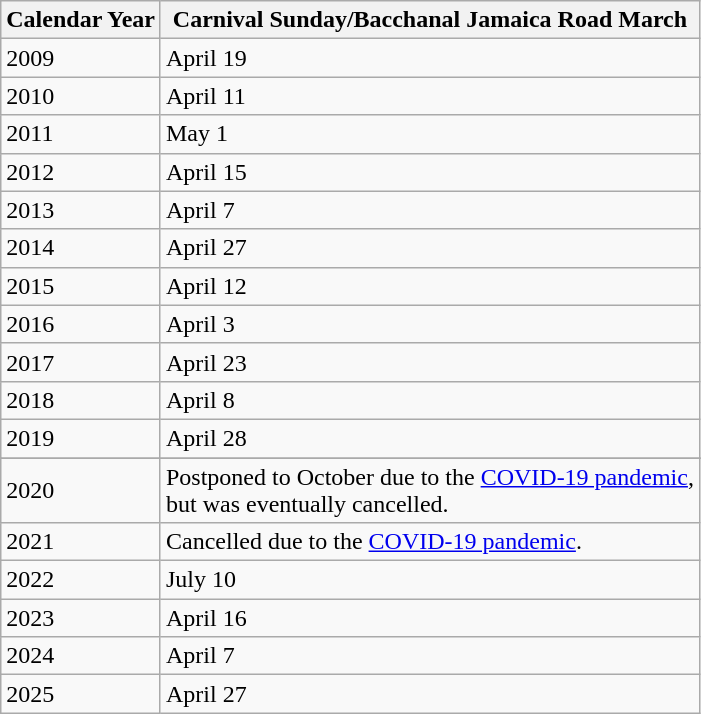<table class="wikitable" align="center">
<tr style="text-align:center">
<th>Calendar Year</th>
<th>Carnival Sunday/Bacchanal Jamaica Road March</th>
</tr>
<tr>
<td>2009</td>
<td>April 19</td>
</tr>
<tr>
<td>2010</td>
<td>April 11</td>
</tr>
<tr>
<td>2011</td>
<td>May 1</td>
</tr>
<tr>
<td>2012</td>
<td>April 15</td>
</tr>
<tr>
<td>2013</td>
<td>April 7</td>
</tr>
<tr>
<td>2014</td>
<td>April 27</td>
</tr>
<tr>
<td>2015</td>
<td>April 12</td>
</tr>
<tr>
<td>2016</td>
<td>April 3</td>
</tr>
<tr>
<td>2017</td>
<td>April 23</td>
</tr>
<tr>
<td>2018</td>
<td>April 8</td>
</tr>
<tr>
<td>2019</td>
<td>April 28</td>
</tr>
<tr>
</tr>
<tr>
<td>2020</td>
<td colspan=2>Postponed to October due to the <a href='#'>COVID-19 pandemic</a>,<br>but was eventually cancelled.</td>
</tr>
<tr>
<td>2021</td>
<td colspan="2">Cancelled due to the <a href='#'>COVID-19 pandemic</a>.</td>
</tr>
<tr>
<td>2022</td>
<td>July 10</td>
</tr>
<tr>
<td>2023</td>
<td>April 16</td>
</tr>
<tr>
<td>2024</td>
<td>April 7</td>
</tr>
<tr>
<td>2025</td>
<td>April 27</td>
</tr>
</table>
